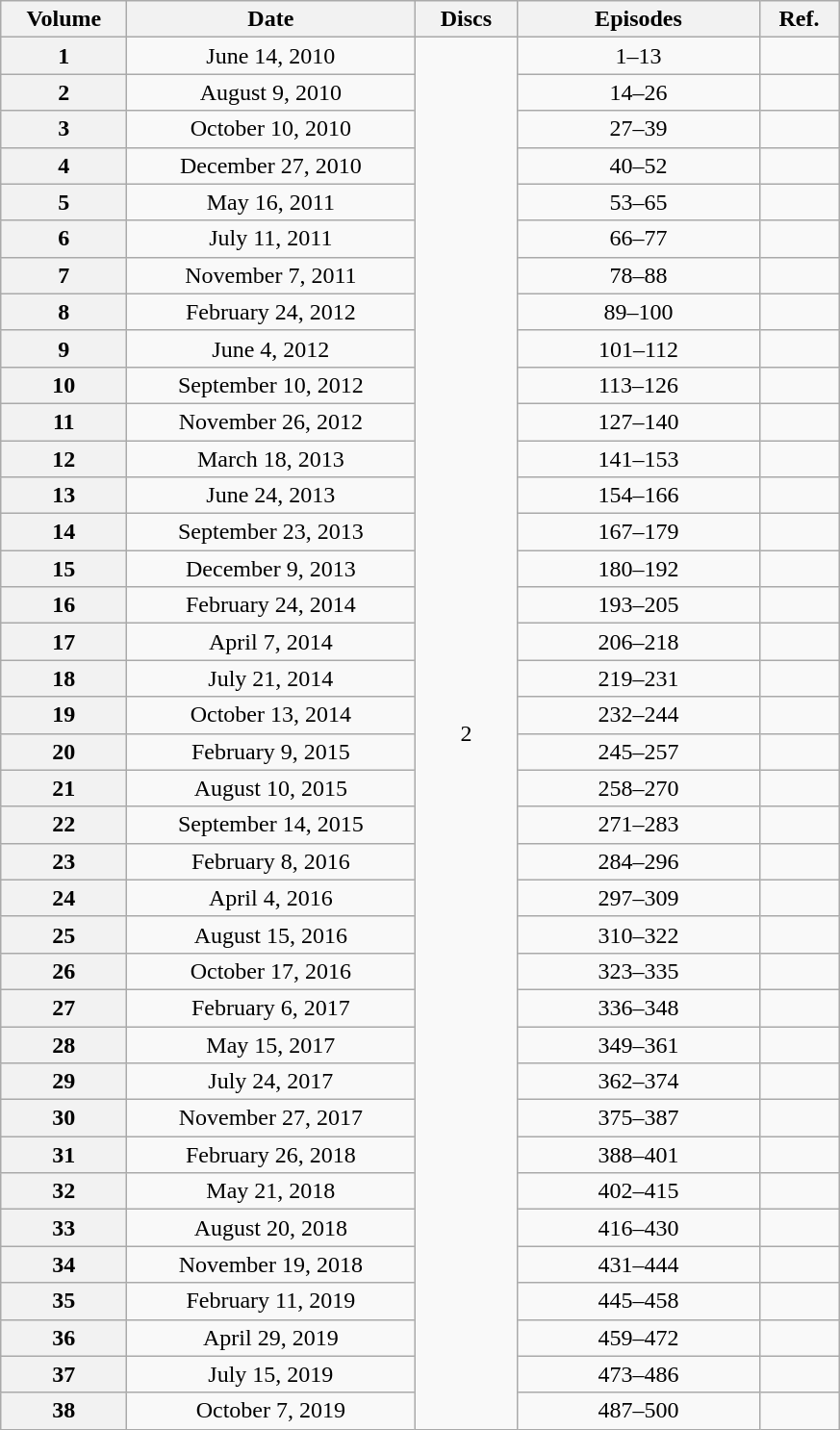<table class="wikitable" style="text-align:center;">
<tr>
<th scope="col" style="width:5em;">Volume</th>
<th scope="col" style="width:12em;">Date</th>
<th scope="col" style="width:4em;">Discs</th>
<th scope="col" style="width:10em;">Episodes</th>
<th scope="col" style="width:3em;">Ref.</th>
</tr>
<tr>
<th scope="row">1</th>
<td>June 14, 2010</td>
<td rowspan="38">2</td>
<td>1–13</td>
<td></td>
</tr>
<tr>
<th scope="row">2</th>
<td>August 9, 2010</td>
<td>14–26</td>
<td></td>
</tr>
<tr>
<th scope="row">3</th>
<td>October 10, 2010</td>
<td>27–39</td>
<td></td>
</tr>
<tr>
<th scope="row">4</th>
<td>December 27, 2010</td>
<td>40–52</td>
<td></td>
</tr>
<tr>
<th scope="row">5</th>
<td>May 16, 2011</td>
<td>53–65</td>
<td></td>
</tr>
<tr>
<th scope="row">6</th>
<td>July 11, 2011</td>
<td>66–77</td>
<td></td>
</tr>
<tr>
<th scope="row">7</th>
<td>November 7, 2011</td>
<td>78–88</td>
<td></td>
</tr>
<tr>
<th scope="row">8</th>
<td>February 24, 2012</td>
<td>89–100</td>
<td></td>
</tr>
<tr>
<th scope="row">9</th>
<td>June 4, 2012</td>
<td>101–112</td>
<td></td>
</tr>
<tr>
<th scope="row">10</th>
<td>September 10, 2012</td>
<td>113–126</td>
<td></td>
</tr>
<tr>
<th scope="row">11</th>
<td>November 26, 2012</td>
<td>127–140</td>
<td></td>
</tr>
<tr>
<th scope="row">12</th>
<td>March 18, 2013</td>
<td>141–153</td>
<td></td>
</tr>
<tr>
<th scope="row">13</th>
<td>June 24, 2013</td>
<td>154–166</td>
<td></td>
</tr>
<tr>
<th scope="row">14</th>
<td>September 23, 2013</td>
<td>167–179</td>
<td></td>
</tr>
<tr>
<th scope="row">15</th>
<td>December 9, 2013</td>
<td>180–192</td>
<td></td>
</tr>
<tr>
<th scope="row">16</th>
<td>February 24, 2014</td>
<td>193–205</td>
<td></td>
</tr>
<tr>
<th scope="row">17</th>
<td>April 7, 2014</td>
<td>206–218</td>
<td></td>
</tr>
<tr>
<th scope="row">18</th>
<td>July 21, 2014</td>
<td>219–231</td>
<td></td>
</tr>
<tr>
<th scope="row">19</th>
<td>October 13, 2014</td>
<td>232–244</td>
<td></td>
</tr>
<tr>
<th scope="row">20</th>
<td>February 9, 2015</td>
<td>245–257</td>
<td></td>
</tr>
<tr>
<th scope="row">21</th>
<td>August 10, 2015</td>
<td>258–270</td>
<td></td>
</tr>
<tr>
<th scope="row">22</th>
<td>September 14, 2015</td>
<td>271–283</td>
<td></td>
</tr>
<tr>
<th scope="row">23</th>
<td>February 8, 2016</td>
<td>284–296</td>
<td></td>
</tr>
<tr>
<th scope="row">24</th>
<td>April 4, 2016</td>
<td>297–309</td>
<td></td>
</tr>
<tr>
<th scope="row">25</th>
<td>August 15, 2016</td>
<td>310–322</td>
<td></td>
</tr>
<tr>
<th scope="row">26</th>
<td>October 17, 2016</td>
<td>323–335</td>
<td></td>
</tr>
<tr>
<th scope="row">27</th>
<td>February 6, 2017</td>
<td>336–348</td>
<td></td>
</tr>
<tr>
<th scope="row">28</th>
<td>May 15, 2017</td>
<td>349–361</td>
<td></td>
</tr>
<tr>
<th scope="row">29</th>
<td>July 24, 2017</td>
<td>362–374</td>
<td></td>
</tr>
<tr>
<th scope="row">30</th>
<td>November 27, 2017</td>
<td>375–387</td>
<td></td>
</tr>
<tr>
<th scope="row">31</th>
<td>February 26, 2018</td>
<td>388–401</td>
<td></td>
</tr>
<tr>
<th scope="row">32</th>
<td>May 21, 2018</td>
<td>402–415</td>
<td></td>
</tr>
<tr>
<th scope="row">33</th>
<td>August 20, 2018</td>
<td>416–430</td>
<td></td>
</tr>
<tr>
<th scope="row">34</th>
<td>November 19, 2018</td>
<td>431–444</td>
<td></td>
</tr>
<tr>
<th scope="row">35</th>
<td>February 11, 2019</td>
<td>445–458</td>
<td></td>
</tr>
<tr>
<th scope="row">36</th>
<td>April 29, 2019</td>
<td>459–472</td>
<td></td>
</tr>
<tr>
<th scope="row">37</th>
<td>July 15, 2019</td>
<td>473–486</td>
<td></td>
</tr>
<tr>
<th scope="row">38</th>
<td>October 7, 2019</td>
<td>487–500</td>
<td></td>
</tr>
</table>
